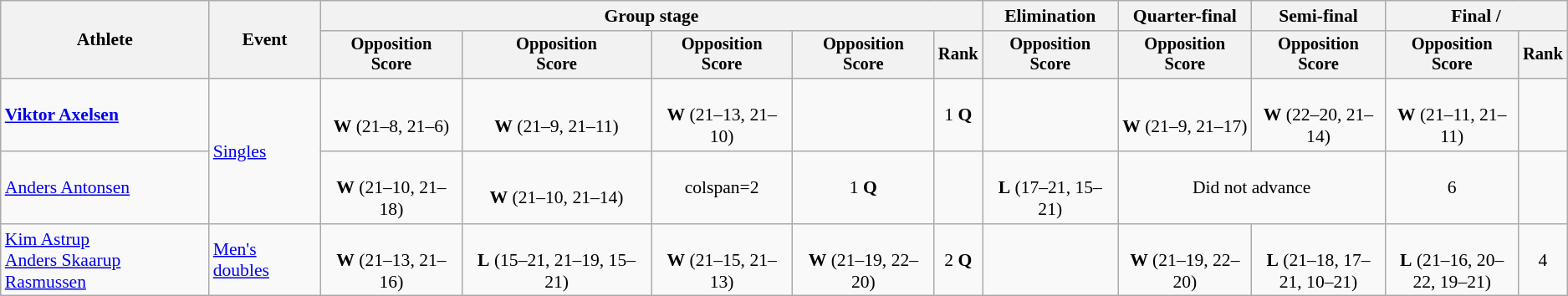<table class="wikitable" style="font-size:90%">
<tr>
<th rowspan="2">Athlete</th>
<th rowspan="2">Event</th>
<th colspan="5">Group stage</th>
<th>Elimination</th>
<th>Quarter-final</th>
<th>Semi-final</th>
<th colspan="2">Final / </th>
</tr>
<tr style="font-size:95%">
<th>Opposition<br>Score</th>
<th>Opposition<br>Score</th>
<th>Opposition<br>Score</th>
<th>Opposition<br>Score</th>
<th>Rank</th>
<th>Opposition<br>Score</th>
<th width=100>Opposition<br>Score</th>
<th width=100>Opposition<br>Score</th>
<th width=100>Opposition<br>Score</th>
<th>Rank</th>
</tr>
<tr align="center">
<td align="left"><strong><a href='#'>Viktor Axelsen</a></strong></td>
<td align="left" rowspan="2"><a href='#'>Singles</a></td>
<td><br><strong>W</strong> (21–8, 21–6)</td>
<td><br><strong>W</strong> (21–9, 21–11)</td>
<td><br><strong>W</strong> (21–13, 21–10)</td>
<td></td>
<td>1 <strong>Q</strong></td>
<td></td>
<td><br><strong>W</strong> (21–9, 21–17)</td>
<td><br><strong>W</strong> (22–20, 21–14)</td>
<td><br><strong>W</strong> (21–11, 21–11)</td>
<td></td>
</tr>
<tr align="center">
<td align="left"><a href='#'>Anders Antonsen</a></td>
<td><br><strong>W</strong> (21–10, 21–18)</td>
<td><br><strong>W</strong> (21–10, 21–14)</td>
<td>colspan=2 </td>
<td>1 <strong>Q</strong></td>
<td></td>
<td><br><strong>L</strong> (17–21, 15–21)</td>
<td colspan=2>Did not advance</td>
<td>6</td>
</tr>
<tr align="center">
<td align="left"><a href='#'>Kim Astrup</a><br><a href='#'>Anders Skaarup Rasmussen</a></td>
<td align="left"><a href='#'>Men's doubles</a></td>
<td><br><strong>W</strong> (21–13, 21–16)</td>
<td><br><strong>L</strong> (15–21, 21–19, 15–21)</td>
<td><br><strong>W</strong> (21–15, 21–13)</td>
<td><br><strong>W</strong> (21–19, 22–20)</td>
<td>2 <strong>Q</strong></td>
<td></td>
<td><br><strong>W</strong> (21–19, 22–20)</td>
<td><br><strong>L</strong> (21–18, 17–21, 10–21)</td>
<td><br><strong>L</strong> (21–16, 20–22, 19–21)</td>
<td>4</td>
</tr>
</table>
